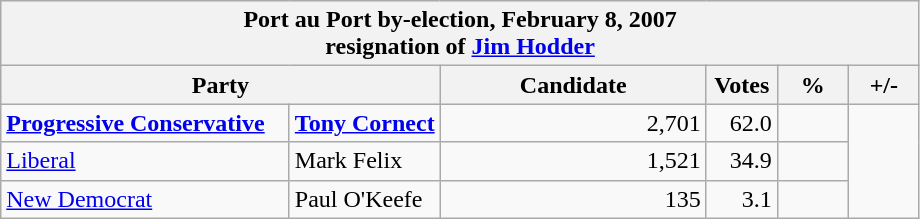<table class="wikitable">
<tr style="background:#e9e9e9;">
<th colspan="6">Port au Port by-election, February 8, 2007<br>resignation of <a href='#'>Jim Hodder</a></th>
</tr>
<tr style="background:#e9e9e9;">
<th colspan="2" style="width: 200px">Party</th>
<th style="width: 170px">Candidate</th>
<th style="width: 40px">Votes</th>
<th style="width: 40px">%</th>
<th style="width: 40px">+/-</th>
</tr>
<tr>
<td style="width: 185px"><strong><a href='#'>Progressive Conservative</a></strong></td>
<td><strong><a href='#'>Tony Cornect</a></strong></td>
<td align=right>2,701</td>
<td align=right>62.0</td>
<td align=right></td>
</tr>
<tr>
<td style="width: 185px"><a href='#'>Liberal</a></td>
<td>Mark Felix</td>
<td align=right>1,521</td>
<td align=right>34.9</td>
<td align=right></td>
</tr>
<tr>
<td style="width: 185px"><a href='#'>New Democrat</a></td>
<td>Paul O'Keefe</td>
<td align=right>135</td>
<td align=right>3.1</td>
<td align=right></td>
</tr>
</table>
